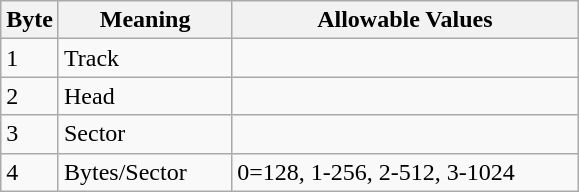<table class="wikitable">
<tr>
<th width="10%">Byte</th>
<th width="30%">Meaning</th>
<th width="60%">Allowable Values</th>
</tr>
<tr>
<td width="10%">1</td>
<td width="30%">Track</td>
<td width="60%"></td>
</tr>
<tr>
<td width="10%">2</td>
<td width="30%">Head</td>
<td width="60%"></td>
</tr>
<tr>
<td width="10%">3</td>
<td width="30%">Sector</td>
<td width="60%"></td>
</tr>
<tr>
<td width="10%">4</td>
<td width="30%">Bytes/Sector</td>
<td width="60%">0=128, 1-256, 2-512, 3-1024</td>
</tr>
</table>
